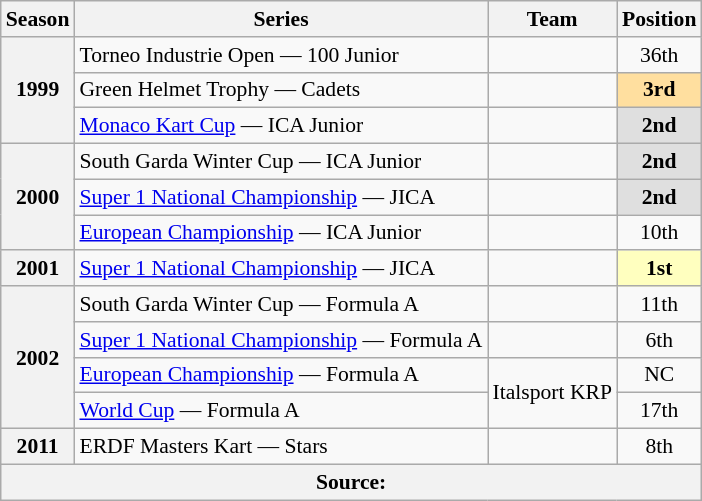<table class="wikitable" style="font-size: 90%; text-align:center">
<tr>
<th>Season</th>
<th>Series</th>
<th>Team</th>
<th>Position</th>
</tr>
<tr>
<th rowspan="3">1999</th>
<td align="left">Torneo Industrie Open — 100 Junior</td>
<td align="left"></td>
<td>36th</td>
</tr>
<tr>
<td align="left">Green Helmet Trophy — Cadets</td>
<td align="left"></td>
<td style="background:#FFDF9F;"><strong>3rd</strong></td>
</tr>
<tr>
<td align="left"><a href='#'>Monaco Kart Cup</a> — ICA Junior</td>
<td align="left"></td>
<td style="background:#DFDFDF;"><strong>2nd</strong></td>
</tr>
<tr>
<th rowspan="3">2000</th>
<td align="left">South Garda Winter Cup — ICA Junior</td>
<td align="left"></td>
<td style="background:#DFDFDF;"><strong>2nd</strong></td>
</tr>
<tr>
<td align="left"><a href='#'>Super 1 National Championship</a> — JICA</td>
<td align="left"></td>
<td style="background:#DFDFDF;"><strong>2nd</strong></td>
</tr>
<tr>
<td align="left"><a href='#'>European Championship</a> — ICA Junior</td>
<td align="left"></td>
<td>10th</td>
</tr>
<tr>
<th>2001</th>
<td align="left"><a href='#'>Super 1 National Championship</a> — JICA</td>
<td align="left"></td>
<td style="background:#FFFFBF;"><strong>1st</strong></td>
</tr>
<tr>
<th rowspan="4">2002</th>
<td align="left">South Garda Winter Cup — Formula A</td>
<td align="left"></td>
<td>11th</td>
</tr>
<tr>
<td align="left"><a href='#'>Super 1 National Championship</a> — Formula A</td>
<td align="left"></td>
<td>6th</td>
</tr>
<tr>
<td align="left"><a href='#'>European Championship</a> — Formula A</td>
<td rowspan="2" align="left">Italsport KRP</td>
<td>NC</td>
</tr>
<tr>
<td align="left"><a href='#'>World Cup</a> — Formula A</td>
<td>17th</td>
</tr>
<tr>
<th>2011</th>
<td align="left">ERDF Masters Kart — Stars</td>
<td align="left"></td>
<td>8th</td>
</tr>
<tr>
<th colspan="4">Source:</th>
</tr>
</table>
